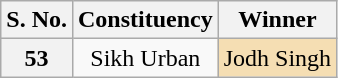<table class="wikitable" style="text-align:center">
<tr>
<th>S. No.</th>
<th>Constituency</th>
<th>Winner</th>
</tr>
<tr>
<th>53</th>
<td>Sikh Urban</td>
<td bgcolor=wheat>Jodh Singh</td>
</tr>
</table>
